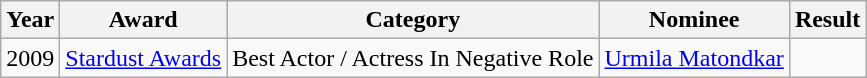<table class="wikitable">
<tr>
<th>Year</th>
<th>Award</th>
<th>Category</th>
<th>Nominee</th>
<th>Result</th>
</tr>
<tr>
<td>2009</td>
<td><a href='#'>Stardust Awards</a></td>
<td>Best Actor / Actress In Negative Role</td>
<td><a href='#'>Urmila Matondkar</a></td>
<td></td>
</tr>
</table>
